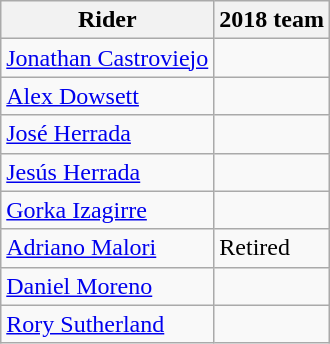<table class="wikitable">
<tr>
<th>Rider</th>
<th>2018 team</th>
</tr>
<tr>
<td><a href='#'>Jonathan Castroviejo</a></td>
<td></td>
</tr>
<tr>
<td><a href='#'>Alex Dowsett</a></td>
<td></td>
</tr>
<tr>
<td><a href='#'>José Herrada</a></td>
<td></td>
</tr>
<tr>
<td><a href='#'>Jesús Herrada</a></td>
<td></td>
</tr>
<tr>
<td><a href='#'>Gorka Izagirre</a></td>
<td></td>
</tr>
<tr>
<td><a href='#'>Adriano Malori</a></td>
<td>Retired</td>
</tr>
<tr>
<td><a href='#'>Daniel Moreno</a></td>
<td></td>
</tr>
<tr>
<td><a href='#'>Rory Sutherland</a></td>
<td></td>
</tr>
</table>
